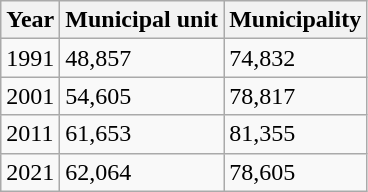<table class=wikitable>
<tr>
<th>Year</th>
<th>Municipal unit</th>
<th>Municipality</th>
</tr>
<tr>
<td>1991</td>
<td>48,857</td>
<td>74,832</td>
</tr>
<tr>
<td>2001</td>
<td>54,605</td>
<td>78,817</td>
</tr>
<tr>
<td>2011</td>
<td>61,653</td>
<td>81,355</td>
</tr>
<tr>
<td>2021</td>
<td>62,064</td>
<td>78,605</td>
</tr>
</table>
